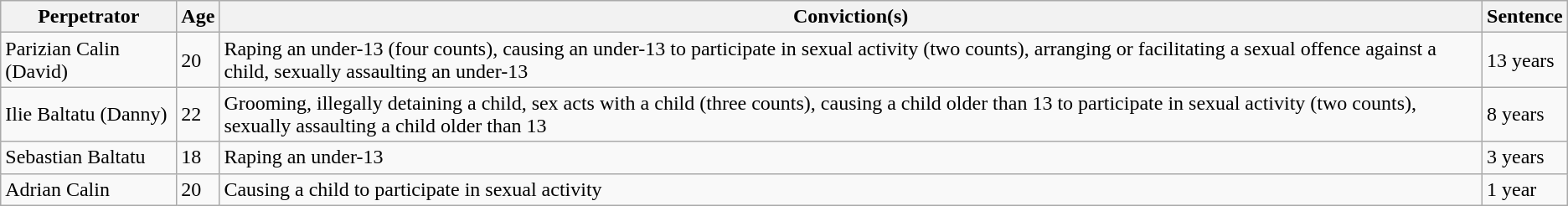<table class="wikitable">
<tr>
<th>Perpetrator</th>
<th>Age</th>
<th>Conviction(s)</th>
<th>Sentence</th>
</tr>
<tr>
<td>Parizian Calin (David)</td>
<td>20</td>
<td>Raping an under-13 (four counts), causing an under-13 to participate in sexual activity (two counts), arranging or facilitating a sexual offence against a child, sexually assaulting an under-13</td>
<td>13 years</td>
</tr>
<tr>
<td>Ilie Baltatu (Danny)</td>
<td>22</td>
<td>Grooming, illegally detaining a child, sex acts with a child (three counts), causing a child older than 13 to participate in sexual activity (two counts), sexually assaulting a child older than 13</td>
<td>8 years</td>
</tr>
<tr>
<td>Sebastian Baltatu</td>
<td>18</td>
<td>Raping an under-13</td>
<td>3 years</td>
</tr>
<tr>
<td>Adrian Calin</td>
<td>20</td>
<td>Causing a child to participate in sexual activity</td>
<td>1 year</td>
</tr>
</table>
